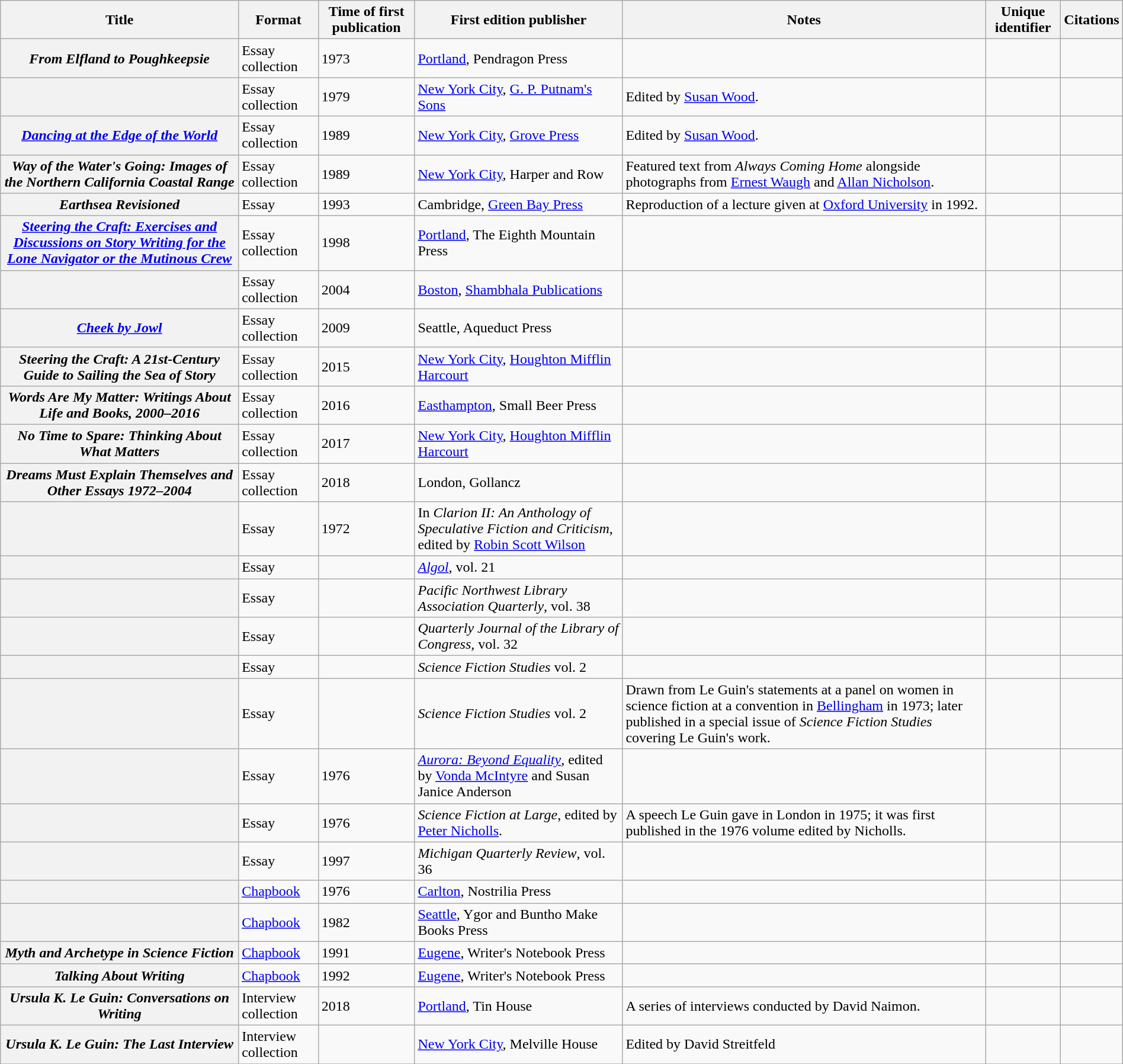<table class="wikitable sortable plainrowheaders" style="margin-right: 0;">
<tr>
<th scope="col">Title</th>
<th scope="col">Format</th>
<th scope="col">Time of first publication</th>
<th scope="col" class="unsortable">First edition publisher</th>
<th scope="col" class="unsortable">Notes</th>
<th scope="col" class="unsortable">Unique identifier</th>
<th scope="col" class="unsortable">Citations</th>
</tr>
<tr>
<th scope="row"><em>From Elfland to Poughkeepsie</em></th>
<td>Essay collection</td>
<td>1973</td>
<td><a href='#'>Portland</a>, Pendragon Press</td>
<td></td>
<td></td>
<td></td>
</tr>
<tr>
<th scope="row"></th>
<td>Essay collection</td>
<td>1979</td>
<td><a href='#'>New York City</a>, <a href='#'>G. P. Putnam's Sons</a></td>
<td>Edited by <a href='#'>Susan Wood</a>.</td>
<td></td>
<td></td>
</tr>
<tr>
<th scope="row"><em><a href='#'>Dancing at the Edge of the World</a></em></th>
<td>Essay collection</td>
<td>1989</td>
<td><a href='#'>New York City</a>, <a href='#'>Grove Press</a></td>
<td>Edited by <a href='#'>Susan Wood</a>.</td>
<td></td>
<td></td>
</tr>
<tr>
<th scope="row"><em>Way of the Water's Going: Images of the Northern California Coastal Range</em></th>
<td>Essay collection</td>
<td>1989</td>
<td><a href='#'>New York City</a>, Harper and Row</td>
<td>Featured text from <em>Always Coming Home</em> alongside photographs from <a href='#'>Ernest Waugh</a> and <a href='#'>Allan Nicholson</a>.</td>
<td></td>
<td></td>
</tr>
<tr>
<th scope="row" id="Earthsea Revisioned"><em>Earthsea Revisioned</em></th>
<td>Essay</td>
<td>1993</td>
<td>Cambridge, <a href='#'>Green Bay Press</a></td>
<td>Reproduction of a lecture given at <a href='#'>Oxford University</a> in 1992.</td>
<td></td>
<td></td>
</tr>
<tr>
<th scope="row"><em><a href='#'>Steering the Craft: Exercises and Discussions on Story Writing for the Lone Navigator or the Mutinous Crew</a></em></th>
<td>Essay collection</td>
<td>1998</td>
<td><a href='#'>Portland</a>, The Eighth Mountain Press</td>
<td></td>
<td></td>
<td></td>
</tr>
<tr>
<th scope="row"></th>
<td>Essay collection</td>
<td>2004</td>
<td><a href='#'>Boston</a>, <a href='#'>Shambhala Publications</a></td>
<td></td>
<td></td>
<td></td>
</tr>
<tr>
<th scope="row"><em><a href='#'>Cheek by Jowl</a></em></th>
<td>Essay collection</td>
<td>2009</td>
<td>Seattle, Aqueduct Press</td>
<td></td>
<td></td>
<td></td>
</tr>
<tr>
<th scope="row"><em>Steering the Craft: A 21st-Century Guide to Sailing the Sea of Story</em></th>
<td>Essay collection</td>
<td>2015</td>
<td><a href='#'>New York City</a>, <a href='#'>Houghton Mifflin Harcourt</a></td>
<td></td>
<td></td>
<td></td>
</tr>
<tr>
<th scope="row"><em>Words Are My Matter: Writings About Life and Books, 2000–2016</em></th>
<td>Essay collection</td>
<td>2016</td>
<td><a href='#'>Easthampton</a>, Small Beer Press</td>
<td></td>
<td></td>
<td></td>
</tr>
<tr>
<th scope="row"><em>No Time to Spare: Thinking About What Matters</em></th>
<td>Essay collection</td>
<td>2017</td>
<td><a href='#'>New York City</a>, <a href='#'>Houghton Mifflin Harcourt</a></td>
<td></td>
<td></td>
<td></td>
</tr>
<tr>
<th scope="row"><em>Dreams Must Explain Themselves and Other Essays 1972–2004</em></th>
<td>Essay collection</td>
<td>2018</td>
<td>London, Gollancz</td>
<td></td>
<td></td>
<td></td>
</tr>
<tr>
<th scope="row"></th>
<td>Essay</td>
<td>1972</td>
<td>In <em>Clarion II: An Anthology of Speculative Fiction and Criticism</em>, edited by <a href='#'>Robin Scott Wilson</a></td>
<td></td>
<td></td>
<td></td>
</tr>
<tr>
<th scope="row"></th>
<td>Essay</td>
<td></td>
<td><em><a href='#'>Algol</a></em>, vol. 21</td>
<td></td>
<td></td>
<td></td>
</tr>
<tr>
<th scope="row"></th>
<td>Essay</td>
<td></td>
<td><em>Pacific Northwest Library Association Quarterly</em>, vol. 38</td>
<td></td>
<td></td>
<td></td>
</tr>
<tr>
<th scope="row"></th>
<td>Essay</td>
<td></td>
<td><em>Quarterly Journal of the Library of Congress</em>, vol. 32</td>
<td></td>
<td></td>
<td></td>
</tr>
<tr>
<th scope="row"></th>
<td>Essay</td>
<td></td>
<td><em>Science Fiction Studies</em> vol. 2</td>
<td></td>
<td></td>
<td></td>
</tr>
<tr>
<th scope="row"></th>
<td>Essay</td>
<td></td>
<td><em>Science Fiction Studies</em> vol. 2</td>
<td>Drawn from Le Guin's statements at a panel on women in science fiction at a convention in <a href='#'>Bellingham</a> in 1973; later published in a special issue of <em>Science Fiction Studies</em> covering Le Guin's work.</td>
<td></td>
<td></td>
</tr>
<tr>
<th scope="row"></th>
<td>Essay</td>
<td>1976</td>
<td><em><a href='#'>Aurora: Beyond Equality</a></em>, edited by <a href='#'>Vonda McIntyre</a> and Susan Janice Anderson</td>
<td></td>
<td></td>
<td></td>
</tr>
<tr>
<th scope="row"></th>
<td>Essay</td>
<td>1976</td>
<td><em>Science Fiction at Large</em>, edited by <a href='#'>Peter Nicholls</a>.</td>
<td>A speech Le Guin gave in London in 1975; it was first published in the 1976 volume edited by Nicholls.</td>
<td></td>
<td></td>
</tr>
<tr>
<th scope="row"></th>
<td>Essay</td>
<td>1997</td>
<td><em>Michigan Quarterly Review</em>, vol. 36</td>
<td></td>
<td></td>
<td></td>
</tr>
<tr>
<th scope="row"></th>
<td><a href='#'>Chapbook</a></td>
<td>1976</td>
<td><a href='#'>Carlton</a>, Nostrilia Press</td>
<td></td>
<td></td>
<td></td>
</tr>
<tr>
<th scope="row"></th>
<td><a href='#'>Chapbook</a></td>
<td>1982</td>
<td><a href='#'>Seattle</a>, Ygor and Buntho Make Books Press</td>
<td></td>
<td></td>
<td></td>
</tr>
<tr>
<th scope="row"><em>Myth and Archetype in Science Fiction</em></th>
<td><a href='#'>Chapbook</a></td>
<td>1991</td>
<td><a href='#'>Eugene</a>, Writer's Notebook Press</td>
<td></td>
<td></td>
<td></td>
</tr>
<tr>
<th scope="row"><em>Talking About Writing</em></th>
<td><a href='#'>Chapbook</a></td>
<td>1992</td>
<td><a href='#'>Eugene</a>, Writer's Notebook Press</td>
<td></td>
<td></td>
<td></td>
</tr>
<tr>
<th scope="row"><em>Ursula K. Le Guin: Conversations on Writing</em></th>
<td>Interview collection</td>
<td>2018</td>
<td><a href='#'>Portland</a>, Tin House</td>
<td>A series of interviews conducted by David Naimon.</td>
<td></td>
<td></td>
</tr>
<tr>
<th scope="row"><em>Ursula K. Le Guin: The Last Interview</em></th>
<td>Interview collection</td>
<td></td>
<td><a href='#'>New York City</a>, Melville House</td>
<td>Edited by David Streitfeld</td>
<td></td>
<td></td>
</tr>
<tr>
</tr>
</table>
